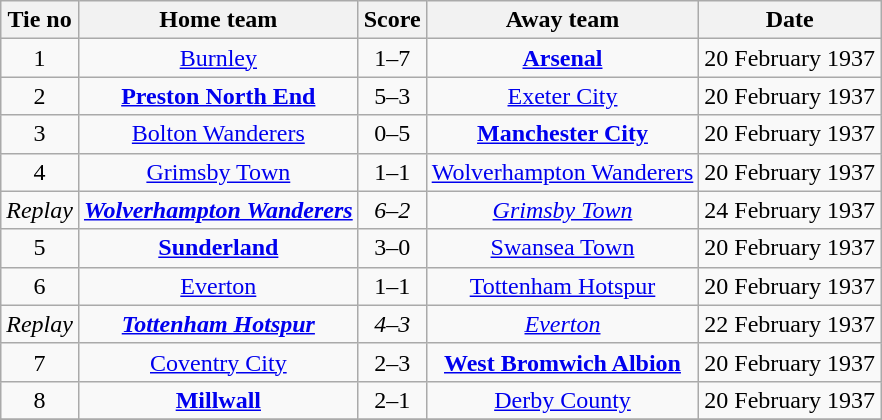<table class="wikitable" style="text-align: center">
<tr>
<th>Tie no</th>
<th>Home team</th>
<th>Score</th>
<th>Away team</th>
<th>Date</th>
</tr>
<tr>
<td>1</td>
<td><a href='#'>Burnley</a></td>
<td>1–7</td>
<td><strong><a href='#'>Arsenal</a></strong></td>
<td>20 February 1937</td>
</tr>
<tr>
<td>2</td>
<td><strong><a href='#'>Preston North End</a></strong></td>
<td>5–3</td>
<td><a href='#'>Exeter City</a></td>
<td>20 February 1937</td>
</tr>
<tr>
<td>3</td>
<td><a href='#'>Bolton Wanderers</a></td>
<td>0–5</td>
<td><strong><a href='#'>Manchester City</a></strong></td>
<td>20 February 1937</td>
</tr>
<tr>
<td>4</td>
<td><a href='#'>Grimsby Town</a></td>
<td>1–1</td>
<td><a href='#'>Wolverhampton Wanderers</a></td>
<td>20 February 1937</td>
</tr>
<tr>
<td><em>Replay</em></td>
<td><strong><em><a href='#'>Wolverhampton Wanderers</a></em></strong></td>
<td><em>6–2</em></td>
<td><em><a href='#'>Grimsby Town</a></em></td>
<td>24 February 1937</td>
</tr>
<tr>
<td>5</td>
<td><strong><a href='#'>Sunderland</a></strong></td>
<td>3–0</td>
<td><a href='#'>Swansea Town</a></td>
<td>20 February 1937</td>
</tr>
<tr>
<td>6</td>
<td><a href='#'>Everton</a></td>
<td>1–1</td>
<td><a href='#'>Tottenham Hotspur</a></td>
<td>20 February 1937</td>
</tr>
<tr>
<td><em>Replay</em></td>
<td><strong><em><a href='#'>Tottenham Hotspur</a></em></strong></td>
<td><em>4–3</em></td>
<td><em><a href='#'>Everton</a></em></td>
<td>22 February 1937</td>
</tr>
<tr>
<td>7</td>
<td><a href='#'>Coventry City</a></td>
<td>2–3</td>
<td><strong><a href='#'>West Bromwich Albion</a></strong></td>
<td>20 February 1937</td>
</tr>
<tr>
<td>8</td>
<td><strong><a href='#'>Millwall</a></strong></td>
<td>2–1</td>
<td><a href='#'>Derby County</a></td>
<td>20 February 1937</td>
</tr>
<tr>
</tr>
</table>
